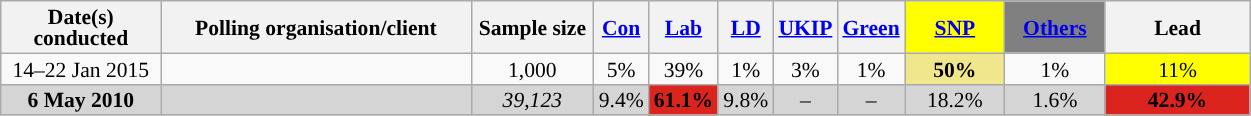<table class="wikitable sortable" style="text-align:center;font-size:90%;line-height:14px">
<tr>
<th ! style="width:100px;">Date(s)<br>conducted</th>
<th style="width:200px;">Polling organisation/client</th>
<th class="unsortable" style="width:75px;">Sample size</th>
<th class="unsortable" style="background:"><a href='#'><span>Con</span></a></th>
<th class="unsortable" style="background:"><a href='#'><span>Lab</span></a></th>
<th class="unsortable" style="background:"><a href='#'><span>LD</span></a></th>
<th class="unsortable" style="background:"><a href='#'><span>UKIP</span></a></th>
<th class="unsortable" style="background:"><a href='#'><span>Green</span></a></th>
<th class="unsortable" style="background:#ffff00; width:60px;"><a href='#'><span>SNP</span></a></th>
<th class="unsortable" style="background:gray; width:60px;"><a href='#'><span>Others</span></a></th>
<th class="unsortable" style="width:90px;">Lead</th>
</tr>
<tr>
<td>14–22 Jan 2015</td>
<td> </td>
<td>1,000</td>
<td>5%</td>
<td>39%</td>
<td>1%</td>
<td>3%</td>
<td>1%</td>
<td style="background:khaki"><strong>50%</strong></td>
<td>1%</td>
<td style="background:#ff0"><span>11% </span></td>
</tr>
<tr>
<td style="background:#D5D5D5"><strong>6 May 2010</strong></td>
<td style="background:#D5D5D5"></td>
<td style="background:#D5D5D5"><em>39,123</em></td>
<td style="background:#D5D5D5">9.4%</td>
<td style="background:#dc241f"><span><strong>61.1%</strong></span></td>
<td style="background:#D5D5D5">9.8%</td>
<td style="background:#D5D5D5">–</td>
<td style="background:#D5D5D5">–</td>
<td style="background:#D5D5D5">18.2%</td>
<td style="background:#D5D5D5">1.6%</td>
<td style="background:#dc241f"><span><strong>42.9% </strong></span></td>
</tr>
</table>
